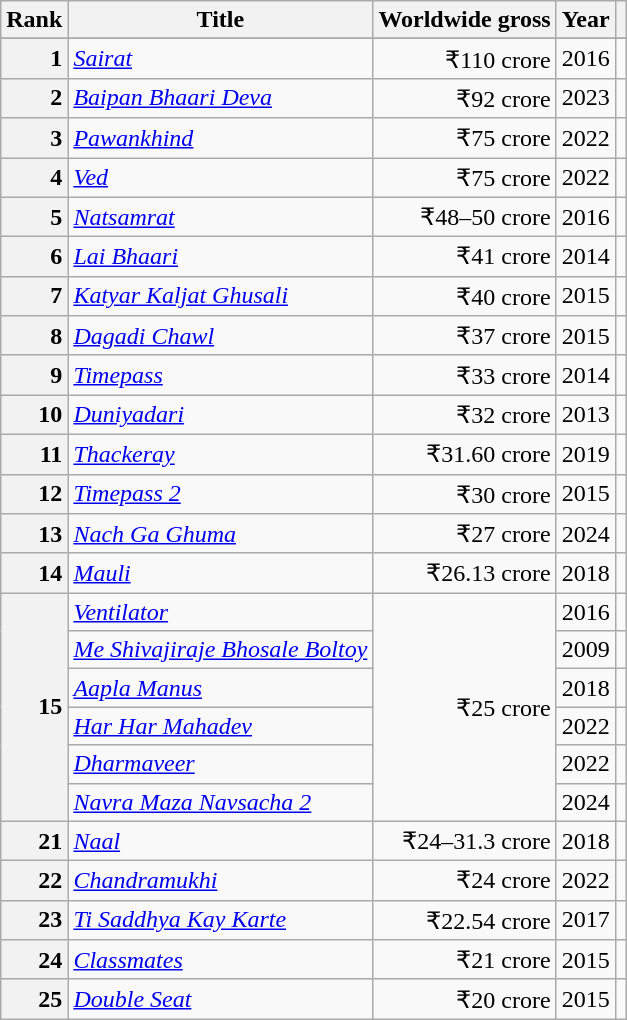<table class="wikitable sortable plainrowheaders">
<tr>
<th scope="col">Rank</th>
<th scope="col">Title</th>
<th scope="col">Worldwide gross</th>
<th scope="col">Year</th>
<th scope="col" class="unsortable"></th>
</tr>
<tr>
</tr>
<tr>
<th scope="row" style=text-align:right>1</th>
<td><em><a href='#'>Sairat</a></em></td>
<td align="right">₹110 crore</td>
<td align="center">2016</td>
<td align="center"></td>
</tr>
<tr>
<th scope="row" style=text-align:right>2</th>
<td><em><a href='#'>Baipan Bhaari Deva</a></em></td>
<td align="right">₹92 crore</td>
<td align="center">2023</td>
<td align="center"></td>
</tr>
<tr>
<th scope="row" style=text-align:right>3</th>
<td><em><a href='#'>Pawankhind</a></em></td>
<td align="right">₹75 crore</td>
<td align="center">2022</td>
<td align="center"></td>
</tr>
<tr>
<th scope="row" style=text-align:right>4</th>
<td><em><a href='#'>Ved</a></em></td>
<td align="right">₹75 crore</td>
<td align="center">2022</td>
<td align="center"></td>
</tr>
<tr>
<th scope="row" style=text-align:right>5</th>
<td><em><a href='#'>Natsamrat</a></em></td>
<td align="right">₹48–50 crore</td>
<td align="center">2016</td>
<td align="center"></td>
</tr>
<tr>
<th scope="row" style="text-align:right">6</th>
<td><em><a href='#'>Lai Bhaari</a></em></td>
<td align="right">₹41 crore</td>
<td align="center">2014</td>
<td align="center"></td>
</tr>
<tr>
<th scope="row" style=text-align:right>7</th>
<td><em><a href='#'>Katyar Kaljat Ghusali</a></em></td>
<td align="right">₹40 crore</td>
<td align="center">2015</td>
<td align="center"></td>
</tr>
<tr>
<th scope="row" style=text-align:right>8</th>
<td><em><a href='#'>Dagadi Chawl</a></em></td>
<td align="right">₹37 crore</td>
<td align="center">2015</td>
<td align="center"></td>
</tr>
<tr>
<th scope="row" style=text-align:right>9</th>
<td><em><a href='#'>Timepass</a></em></td>
<td align="right">₹33 crore</td>
<td align="center">2014</td>
<td align="center"></td>
</tr>
<tr>
<th scope="row" style=text-align:right>10</th>
<td><em><a href='#'>Duniyadari</a></em></td>
<td align="right">₹32 crore</td>
<td align="center">2013</td>
<td align="center"></td>
</tr>
<tr>
<th scope="row" style=text-align:right>11</th>
<td><em><a href='#'>Thackeray</a></em></td>
<td align="right">₹31.60 crore</td>
<td align="center">2019</td>
<td align="center"></td>
</tr>
<tr>
<th scope="row" style=text-align:right>12</th>
<td><em><a href='#'>Timepass 2</a></em></td>
<td align="right">₹30 crore</td>
<td align="center">2015</td>
<td align="center"></td>
</tr>
<tr>
<th scope="row" style=text-align:right>13</th>
<td><em><a href='#'>Nach Ga Ghuma</a></em></td>
<td align="right">₹27 crore</td>
<td align="center">2024</td>
<td align="center"></td>
</tr>
<tr>
<th scope="row" style=text-align:right>14</th>
<td><em><a href='#'>Mauli</a></em></td>
<td align="right">₹26.13 crore</td>
<td align="center">2018</td>
<td align="center"></td>
</tr>
<tr>
<th rowspan="6" scope="row" style="text-align:right">15</th>
<td><em><a href='#'>Ventilator</a></em></td>
<td rowspan="6" align="right">₹25 crore</td>
<td align="center">2016</td>
<td align="center"></td>
</tr>
<tr>
<td><em><a href='#'>Me Shivajiraje Bhosale Boltoy</a></em></td>
<td align="center">2009</td>
<td align="center"></td>
</tr>
<tr>
<td><em><a href='#'>Aapla Manus</a></em></td>
<td align="center">2018</td>
<td align="center"></td>
</tr>
<tr>
<td><em><a href='#'>Har Har Mahadev</a></em></td>
<td align="center">2022</td>
<td align="center"></td>
</tr>
<tr>
<td><em><a href='#'>Dharmaveer</a></em></td>
<td align="center">2022</td>
<td align="center"></td>
</tr>
<tr>
<td><em><a href='#'>Navra Maza Navsacha 2</a></em></td>
<td align="center">2024</td>
<td align="center"></td>
</tr>
<tr>
<th scope="row" style=text-align:right>21</th>
<td><em><a href='#'>Naal</a></em></td>
<td align="right">₹24–31.3 crore</td>
<td align="center">2018</td>
<td align="center"></td>
</tr>
<tr>
<th scope="row" style=text-align:right>22</th>
<td><em><a href='#'>Chandramukhi</a></em></td>
<td align="right">₹24 crore</td>
<td align="center">2022</td>
<td align="center"></td>
</tr>
<tr>
<th scope="row" style=text-align:right>23</th>
<td><em><a href='#'>Ti Saddhya Kay Karte</a></em></td>
<td align="right">₹22.54 crore</td>
<td align="center">2017</td>
<td align="center"></td>
</tr>
<tr>
<th scope="row" style=text-align:right>24</th>
<td><a href='#'><em>Classmates</em></a></td>
<td align="right">₹21 crore</td>
<td align="center">2015</td>
<td align="center"></td>
</tr>
<tr>
<th scope="row" style=text-align:right>25</th>
<td><em><a href='#'>Double Seat</a></em></td>
<td align="right">₹20 crore</td>
<td align="center">2015</td>
<td align="center"></td>
</tr>
</table>
